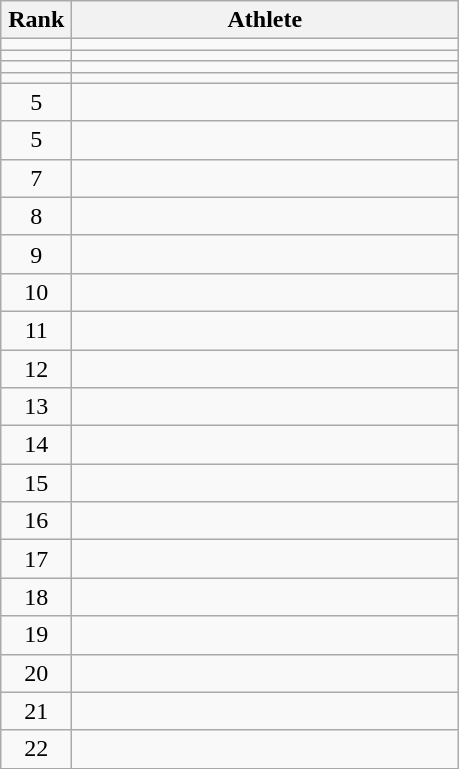<table class="wikitable" style="text-align: center;">
<tr>
<th width=40>Rank</th>
<th width=250>Athlete</th>
</tr>
<tr>
<td></td>
<td align="left"></td>
</tr>
<tr>
<td></td>
<td align="left"></td>
</tr>
<tr>
<td></td>
<td align="left"></td>
</tr>
<tr>
<td></td>
<td align="left"></td>
</tr>
<tr>
<td>5</td>
<td align="left"></td>
</tr>
<tr>
<td>5</td>
<td align="left"></td>
</tr>
<tr>
<td>7</td>
<td align="left"></td>
</tr>
<tr>
<td>8</td>
<td align="left"></td>
</tr>
<tr>
<td>9</td>
<td align="left"></td>
</tr>
<tr>
<td>10</td>
<td align="left"></td>
</tr>
<tr>
<td>11</td>
<td align="left"></td>
</tr>
<tr>
<td>12</td>
<td align="left"></td>
</tr>
<tr>
<td>13</td>
<td align="left"></td>
</tr>
<tr>
<td>14</td>
<td align="left"></td>
</tr>
<tr>
<td>15</td>
<td align="left"></td>
</tr>
<tr>
<td>16</td>
<td align="left"></td>
</tr>
<tr>
<td>17</td>
<td align="left"></td>
</tr>
<tr>
<td>18</td>
<td align="left"></td>
</tr>
<tr>
<td>19</td>
<td align="left"></td>
</tr>
<tr>
<td>20</td>
<td align="left"></td>
</tr>
<tr>
<td>21</td>
<td align="left"></td>
</tr>
<tr>
<td>22</td>
<td align="left"></td>
</tr>
</table>
